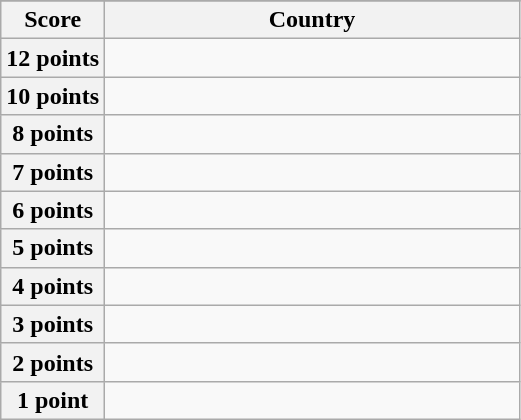<table class="wikitable">
<tr>
</tr>
<tr>
<th scope="col" width="20%">Score</th>
<th scope="col">Country</th>
</tr>
<tr>
<th scope="row">12 points</th>
<td></td>
</tr>
<tr>
<th scope="row">10 points</th>
<td></td>
</tr>
<tr>
<th scope="row">8 points</th>
<td></td>
</tr>
<tr>
<th scope="row">7 points</th>
<td></td>
</tr>
<tr>
<th scope="row">6 points</th>
<td></td>
</tr>
<tr>
<th scope="row">5 points</th>
<td></td>
</tr>
<tr>
<th scope="row">4 points</th>
<td></td>
</tr>
<tr>
<th scope="row">3 points</th>
<td></td>
</tr>
<tr>
<th scope="row">2 points</th>
<td></td>
</tr>
<tr>
<th scope="row">1 point</th>
<td></td>
</tr>
</table>
